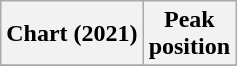<table class="wikitable sortable plainrowheaders" style="text-align:center">
<tr>
<th scope="col">Chart (2021)</th>
<th scope="col">Peak<br>position</th>
</tr>
<tr>
</tr>
</table>
